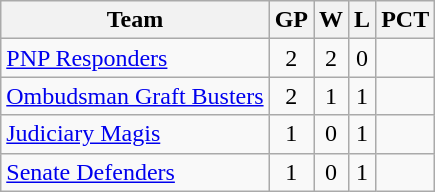<table class="wikitable sortable" style="text-align:center;">
<tr>
<th>Team</th>
<th>GP</th>
<th>W</th>
<th>L</th>
<th>PCT</th>
</tr>
<tr>
<td align=left><a href='#'>PNP Responders</a></td>
<td>2</td>
<td>2</td>
<td>0</td>
<td></td>
</tr>
<tr>
<td align=left><a href='#'>Ombudsman Graft Busters</a></td>
<td>2</td>
<td>1</td>
<td>1</td>
<td></td>
</tr>
<tr>
<td align=left><a href='#'>Judiciary Magis</a></td>
<td>1</td>
<td>0</td>
<td>1</td>
<td></td>
</tr>
<tr>
<td align=left><a href='#'>Senate Defenders</a></td>
<td>1</td>
<td>0</td>
<td>1</td>
<td></td>
</tr>
</table>
